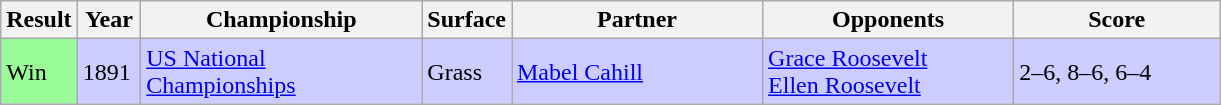<table class="sortable wikitable">
<tr>
<th style="width:40px">Result</th>
<th style="width:35px">Year</th>
<th style="width:180px">Championship</th>
<th style="width:50px">Surface</th>
<th style="width:160px">Partner</th>
<th style="width:160px">Opponents</th>
<th style="width:130px" class="unsortable">Score</th>
</tr>
<tr style="background:#ccf;">
<td style="background:#98fb98;">Win</td>
<td>1891</td>
<td><a href='#'>US National Championships</a></td>
<td>Grass</td>
<td>  <a href='#'>Mabel Cahill</a></td>
<td> <a href='#'>Grace Roosevelt</a><br>  <a href='#'>Ellen Roosevelt</a></td>
<td>2–6, 8–6, 6–4</td>
</tr>
</table>
